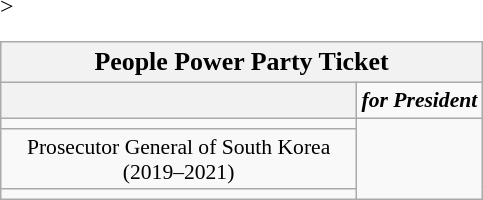<table class=wikitable style="font-size:90%; text-align:center;">
<tr>
<th colspan=2><big>People Power Party Ticket</big></th>
</tr>
<tr>
<th style="font-size:135%; color:white; background:><a href='#'>Yoon Suk Yeol</a></th>
</tr>
<tr style="font-size:100%; color:black; background:#EEACB2">
<td><strong><em>for President</em></strong></td>
</tr>
<tr <--Do not add a generic image here, that would be forbidden under WP:IPH-->>
<td></td>
</tr>
<tr>
<td style=width:16em>Prosecutor General of South Korea<br>(2019–2021)</td>
</tr>
<tr>
<td> </td>
</tr>
</table>
